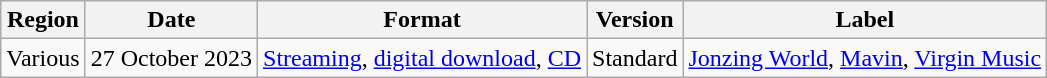<table class="wikitable sortable">
<tr>
<th>Region</th>
<th>Date</th>
<th>Format</th>
<th>Version</th>
<th>Label</th>
</tr>
<tr>
<td>Various</td>
<td>27 October 2023</td>
<td rowspan="2"><a href='#'>Streaming</a>, <a href='#'>digital download</a>, <a href='#'>CD</a></td>
<td>Standard</td>
<td><a href='#'>Jonzing World</a>, <a href='#'>Mavin</a>, <a href='#'>Virgin Music</a></td>
</tr>
</table>
